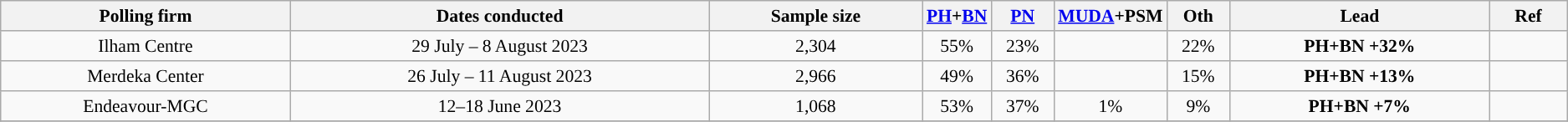<table class="wikitable unsortable" style="text-align:center;font-size:90%;line-height:1.2">
<tr>
<th>Polling firm</th>
<th>Dates conducted</th>
<th>Sample size</th>
<th style="width:4%; "><a href='#'>PH</a>+<a href='#'>BN</a></th>
<th style="width:4%; "><a href='#'>PN</a></th>
<th style="width:4%; "><a href='#'>MUDA</a>+PSM</th>
<th style="width:4%; ">Oth</th>
<th>Lead</th>
<th>Ref</th>
</tr>
<tr>
<td>Ilham Centre</td>
<td>29 July – 8 August 2023</td>
<td>2,304</td>
<td>55%</td>
<td>23%</td>
<td></td>
<td>22%</td>
<td><strong>PH+BN +32%</strong></td>
<td></td>
</tr>
<tr>
<td>Merdeka Center</td>
<td>26 July – 11 August 2023</td>
<td>2,966</td>
<td>49%</td>
<td>36%</td>
<td></td>
<td>15%</td>
<td><strong>PH+BN +13%</strong></td>
<td></td>
</tr>
<tr>
<td>Endeavour-MGC</td>
<td>12–18 June 2023</td>
<td>1,068</td>
<td>53%</td>
<td>37%</td>
<td>1%</td>
<td>9%</td>
<td><strong>PH+BN +7%</strong></td>
<td></td>
</tr>
<tr>
</tr>
</table>
